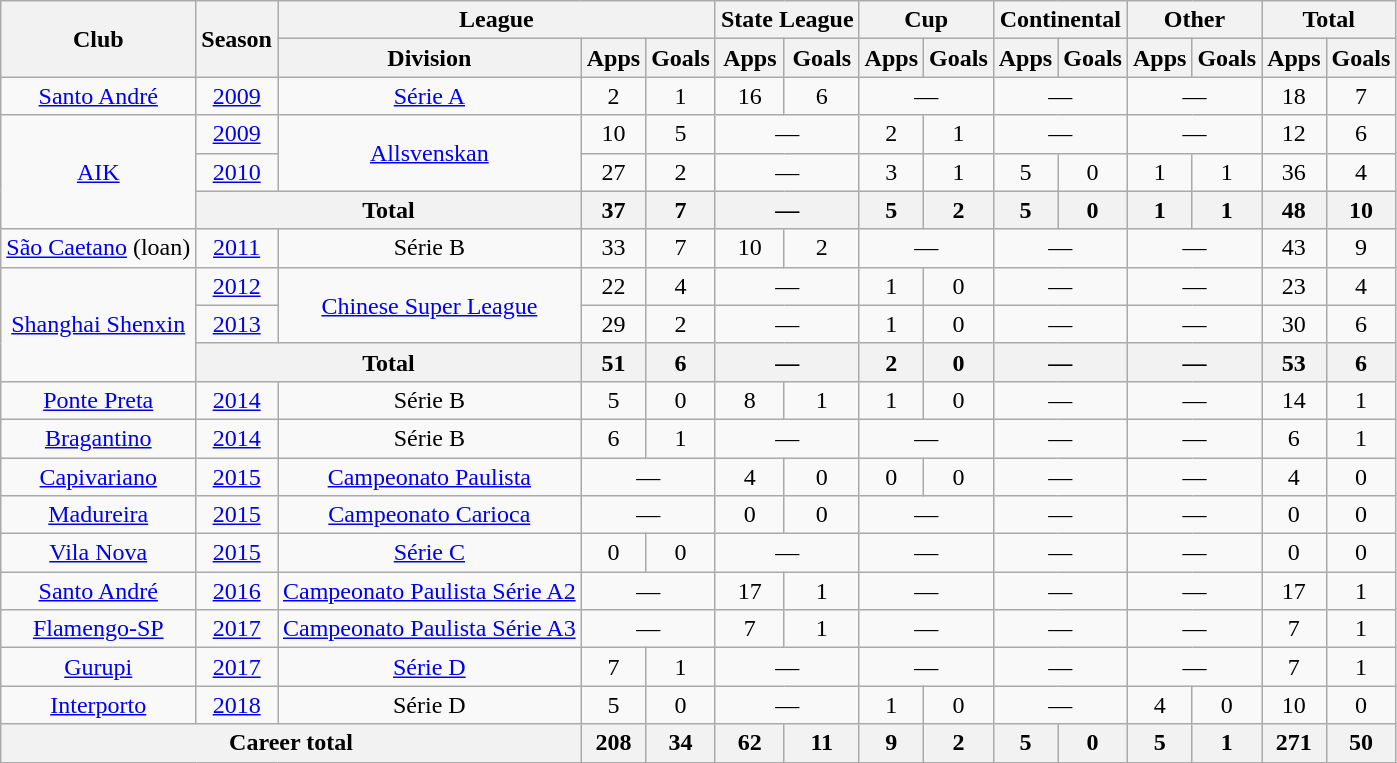<table class="wikitable" style="text-align: center">
<tr>
<th rowspan=2>Club</th>
<th rowspan=2>Season</th>
<th colspan=3>League</th>
<th colspan=2>State League</th>
<th colspan=2>Cup</th>
<th colspan=2>Continental</th>
<th colspan=2>Other</th>
<th colspan=2>Total</th>
</tr>
<tr>
<th>Division</th>
<th>Apps</th>
<th>Goals</th>
<th>Apps</th>
<th>Goals</th>
<th>Apps</th>
<th>Goals</th>
<th>Apps</th>
<th>Goals</th>
<th>Apps</th>
<th>Goals</th>
<th>Apps</th>
<th>Goals</th>
</tr>
<tr>
<td><a href='#'>Santo André</a></td>
<td><a href='#'>2009</a></td>
<td><a href='#'>Série A</a></td>
<td>2</td>
<td>1</td>
<td>16</td>
<td>6</td>
<td colspan="2">—</td>
<td colspan="2">—</td>
<td colspan="2">—</td>
<td>18</td>
<td>7</td>
</tr>
<tr>
<td rowspan="3"><a href='#'>AIK</a></td>
<td><a href='#'>2009</a></td>
<td rowspan="2"><a href='#'>Allsvenskan</a></td>
<td>10</td>
<td>5</td>
<td colspan="2">—</td>
<td>2</td>
<td>1</td>
<td colspan="2">—</td>
<td colspan="2">—</td>
<td>12</td>
<td>6</td>
</tr>
<tr>
<td><a href='#'>2010</a></td>
<td>27</td>
<td>2</td>
<td colspan="2">—</td>
<td>3</td>
<td>1</td>
<td>5</td>
<td>0</td>
<td>1</td>
<td>1</td>
<td>36</td>
<td>4</td>
</tr>
<tr>
<th colspan="2">Total</th>
<th>37</th>
<th>7</th>
<th colspan="2">—</th>
<th>5</th>
<th>2</th>
<th>5</th>
<th>0</th>
<th>1</th>
<th>1</th>
<th>48</th>
<th>10</th>
</tr>
<tr>
<td><a href='#'>São Caetano</a> (loan)</td>
<td><a href='#'>2011</a></td>
<td>Série B</td>
<td>33</td>
<td>7</td>
<td>10</td>
<td>2</td>
<td colspan="2">—</td>
<td colspan="2">—</td>
<td colspan="2">—</td>
<td>43</td>
<td>9</td>
</tr>
<tr>
<td rowspan="3"><a href='#'>Shanghai Shenxin</a></td>
<td><a href='#'>2012</a></td>
<td rowspan="2"><a href='#'>Chinese Super League</a></td>
<td>22</td>
<td>4</td>
<td colspan="2">—</td>
<td>1</td>
<td>0</td>
<td colspan="2">—</td>
<td colspan="2">—</td>
<td>23</td>
<td>4</td>
</tr>
<tr>
<td><a href='#'>2013</a></td>
<td>29</td>
<td>2</td>
<td colspan="2">—</td>
<td>1</td>
<td>0</td>
<td colspan="2">—</td>
<td colspan="2">—</td>
<td>30</td>
<td>6</td>
</tr>
<tr>
<th colspan="2">Total</th>
<th>51</th>
<th>6</th>
<th colspan="2">—</th>
<th>2</th>
<th>0</th>
<th colspan="2">—</th>
<th colspan="2">—</th>
<th>53</th>
<th>6</th>
</tr>
<tr>
<td><a href='#'>Ponte Preta</a></td>
<td><a href='#'>2014</a></td>
<td>Série B</td>
<td>5</td>
<td>0</td>
<td>8</td>
<td>1</td>
<td>1</td>
<td>0</td>
<td colspan="2">—</td>
<td colspan="2">—</td>
<td>14</td>
<td>1</td>
</tr>
<tr>
<td><a href='#'>Bragantino</a></td>
<td><a href='#'>2014</a></td>
<td>Série B</td>
<td>6</td>
<td>1</td>
<td colspan="2">—</td>
<td colspan="2">—</td>
<td colspan="2">—</td>
<td colspan="2">—</td>
<td>6</td>
<td>1</td>
</tr>
<tr>
<td><a href='#'>Capivariano</a></td>
<td><a href='#'>2015</a></td>
<td><a href='#'>Campeonato Paulista</a></td>
<td colspan="2">—</td>
<td>4</td>
<td>0</td>
<td>0</td>
<td>0</td>
<td colspan="2">—</td>
<td colspan="2">—</td>
<td>4</td>
<td>0</td>
</tr>
<tr>
<td><a href='#'>Madureira</a></td>
<td><a href='#'>2015</a></td>
<td><a href='#'>Campeonato Carioca</a></td>
<td colspan="2">—</td>
<td>0</td>
<td>0</td>
<td colspan="2">—</td>
<td colspan="2">—</td>
<td colspan="2">—</td>
<td>0</td>
<td>0</td>
</tr>
<tr>
<td><a href='#'>Vila Nova</a></td>
<td><a href='#'>2015</a></td>
<td><a href='#'>Série C</a></td>
<td>0</td>
<td>0</td>
<td colspan="2">—</td>
<td colspan="2">—</td>
<td colspan="2">—</td>
<td colspan="2">—</td>
<td>0</td>
<td>0</td>
</tr>
<tr>
<td><a href='#'>Santo André</a></td>
<td><a href='#'>2016</a></td>
<td><a href='#'>Campeonato Paulista Série A2</a></td>
<td colspan="2">—</td>
<td>17</td>
<td>1</td>
<td colspan="2">—</td>
<td colspan="2">—</td>
<td colspan="2">—</td>
<td>17</td>
<td>1</td>
</tr>
<tr>
<td><a href='#'>Flamengo-SP</a></td>
<td><a href='#'>2017</a></td>
<td><a href='#'>Campeonato Paulista Série A3</a></td>
<td colspan="2">—</td>
<td>7</td>
<td>1</td>
<td colspan="2">—</td>
<td colspan="2">—</td>
<td colspan="2">—</td>
<td>7</td>
<td>1</td>
</tr>
<tr>
<td><a href='#'>Gurupi</a></td>
<td><a href='#'>2017</a></td>
<td><a href='#'>Série D</a></td>
<td>7</td>
<td>1</td>
<td colspan="2">—</td>
<td colspan="2">—</td>
<td colspan="2">—</td>
<td colspan="2">—</td>
<td>7</td>
<td>1</td>
</tr>
<tr>
<td><a href='#'>Interporto</a></td>
<td><a href='#'>2018</a></td>
<td>Série D</td>
<td>5</td>
<td>0</td>
<td colspan="2">—</td>
<td>1</td>
<td>0</td>
<td colspan="2">—</td>
<td>4</td>
<td>0</td>
<td>10</td>
<td>0</td>
</tr>
<tr>
<th colspan="3">Career total</th>
<th>208</th>
<th>34</th>
<th>62</th>
<th>11</th>
<th>9</th>
<th>2</th>
<th>5</th>
<th>0</th>
<th>5</th>
<th>1</th>
<th>271</th>
<th>50</th>
</tr>
</table>
